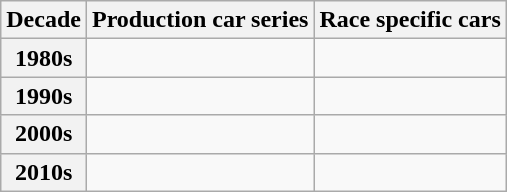<table class="wikitable">
<tr>
<th>Decade</th>
<th>Production car series</th>
<th>Race specific cars</th>
</tr>
<tr>
<th>1980s</th>
<td></td>
<td style="vertical-align: top;"></td>
</tr>
<tr>
<th>1990s</th>
<td></td>
<td style="vertical-align: top;"></td>
</tr>
<tr>
<th>2000s</th>
<td></td>
<td style="vertical-align: top;"></td>
</tr>
<tr>
<th>2010s</th>
<td></td>
<td></td>
</tr>
</table>
